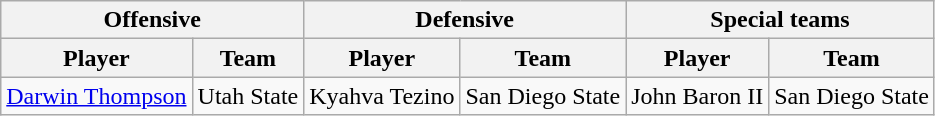<table class="wikitable">
<tr>
<th colspan="2">Offensive</th>
<th colspan="2">Defensive</th>
<th colspan="2">Special teams</th>
</tr>
<tr>
<th>Player</th>
<th>Team</th>
<th>Player</th>
<th>Team</th>
<th>Player</th>
<th>Team</th>
</tr>
<tr>
<td><a href='#'>Darwin Thompson</a></td>
<td>Utah State</td>
<td>Kyahva Tezino</td>
<td>San Diego State</td>
<td>John Baron II</td>
<td>San Diego State</td>
</tr>
</table>
